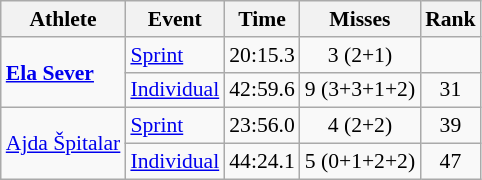<table class="wikitable" style="font-size:90%">
<tr>
<th>Athlete</th>
<th>Event</th>
<th>Time</th>
<th>Misses</th>
<th>Rank</th>
</tr>
<tr align=center>
<td align=left rowspan=2><strong><a href='#'>Ela Sever</a></strong></td>
<td align=left><a href='#'>Sprint</a></td>
<td>20:15.3</td>
<td>3 (2+1)</td>
<td></td>
</tr>
<tr align=center>
<td align=left><a href='#'>Individual</a></td>
<td>42:59.6</td>
<td>9 (3+3+1+2)</td>
<td>31</td>
</tr>
<tr align=center>
<td align=left rowspan=2><a href='#'>Ajda Špitalar</a></td>
<td align=left><a href='#'>Sprint</a></td>
<td>23:56.0</td>
<td>4 (2+2)</td>
<td>39</td>
</tr>
<tr align=center>
<td align=left><a href='#'>Individual</a></td>
<td>44:24.1</td>
<td>5 (0+1+2+2)</td>
<td>47</td>
</tr>
</table>
